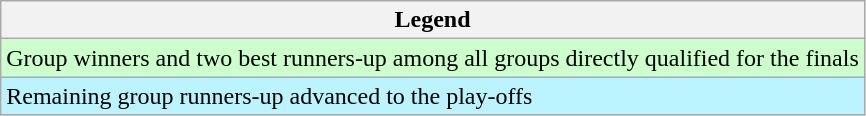<table class="wikitable">
<tr>
<th>Legend</th>
</tr>
<tr bgcolor=#ccffcc>
<td>Group winners and two best runners-up among all groups directly qualified for the finals</td>
</tr>
<tr bgcolor=#BBF3FF>
<td>Remaining group runners-up advanced to the play-offs</td>
</tr>
</table>
